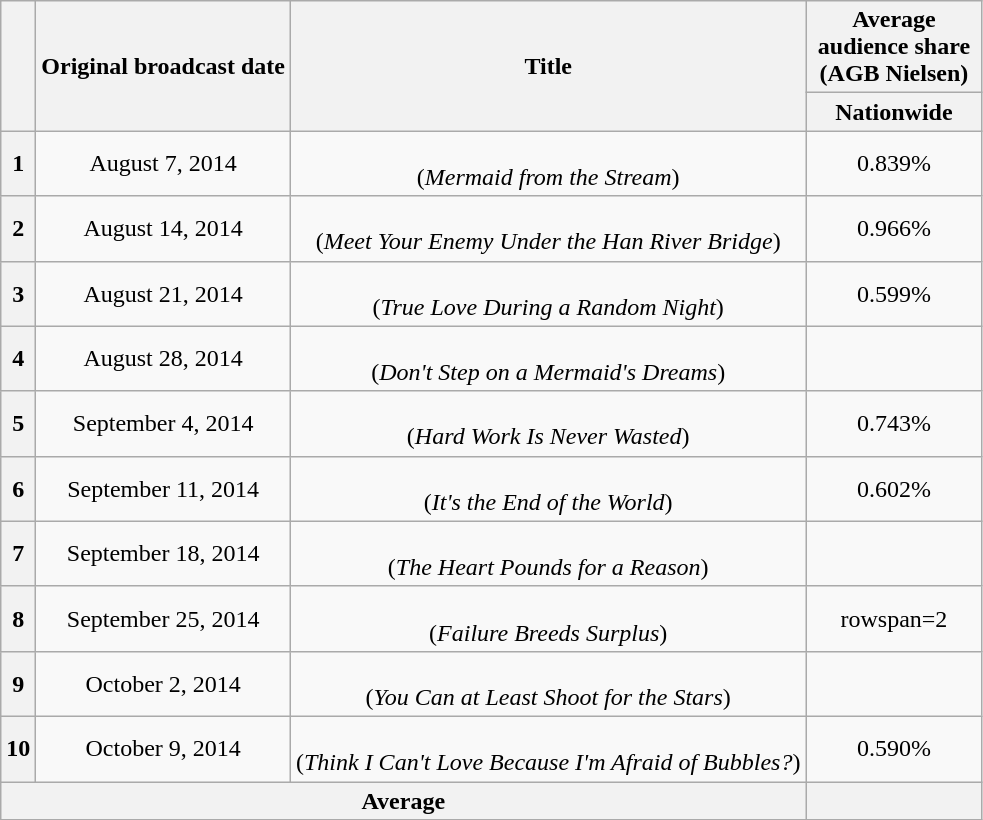<table class=wikitable style="text-align:center">
<tr>
<th rowspan="2"></th>
<th rowspan="2">Original broadcast date</th>
<th rowspan="2">Title</th>
<th colspan="1">Average audience share<br>(AGB Nielsen)</th>
</tr>
<tr>
<th width="110">Nationwide</th>
</tr>
<tr>
<th>1</th>
<td>August 7, 2014</td>
<td><br>(<em>Mermaid from the Stream</em>)</td>
<td>0.839%</td>
</tr>
<tr>
<th>2</th>
<td>August 14, 2014</td>
<td><br>(<em>Meet Your Enemy Under the Han River Bridge</em>)</td>
<td>0.966%</td>
</tr>
<tr>
<th>3</th>
<td>August 21, 2014</td>
<td><br>(<em>True Love During a Random Night</em>)</td>
<td>0.599%</td>
</tr>
<tr>
<th>4</th>
<td>August 28, 2014</td>
<td><br>(<em>Don't Step on a Mermaid's Dreams</em>)</td>
<td></td>
</tr>
<tr>
<th>5</th>
<td>September 4, 2014</td>
<td><br>(<em>Hard Work Is Never Wasted</em>)</td>
<td>0.743%</td>
</tr>
<tr>
<th>6</th>
<td>September 11, 2014</td>
<td><br>(<em>It's the End of the World</em>)</td>
<td>0.602%</td>
</tr>
<tr>
<th>7</th>
<td>September 18, 2014</td>
<td><br>(<em>The Heart Pounds for a Reason</em>)</td>
<td></td>
</tr>
<tr>
<th>8</th>
<td>September 25, 2014</td>
<td><br>(<em>Failure Breeds Surplus</em>)</td>
<td>rowspan=2 </td>
</tr>
<tr>
<th>9</th>
<td>October 2, 2014</td>
<td><br>(<em>You Can at Least Shoot for the Stars</em>)</td>
</tr>
<tr>
<th>10</th>
<td>October 9, 2014</td>
<td><br>(<em>Think I Can't Love Because I'm Afraid of Bubbles?</em>)</td>
<td>0.590%</td>
</tr>
<tr>
<th colspan="3">Average</th>
<th></th>
</tr>
</table>
